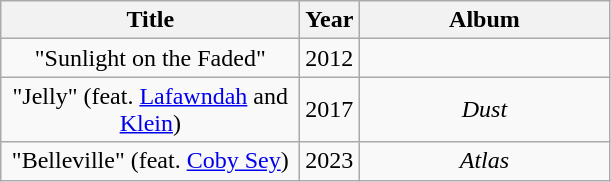<table class="wikitable plainrowheaders" style="text-align:center">
<tr>
<th scope="col" style="width:12em;">Title</th>
<th scope="col" style="width:1em;">Year</th>
<th scope="col" style="width:10em;">Album</th>
</tr>
<tr>
<td scope="row">"Sunlight on the Faded"</td>
<td>2012</td>
<td></td>
</tr>
<tr>
<td scope="row">"Jelly" (feat. <a href='#'>Lafawndah</a> and <a href='#'>Klein</a>)</td>
<td>2017</td>
<td><em>Dust</em></td>
</tr>
<tr>
<td scope="row">"Belleville" (feat. <a href='#'>Coby Sey</a>)</td>
<td>2023</td>
<td><em>Atlas</em></td>
</tr>
</table>
